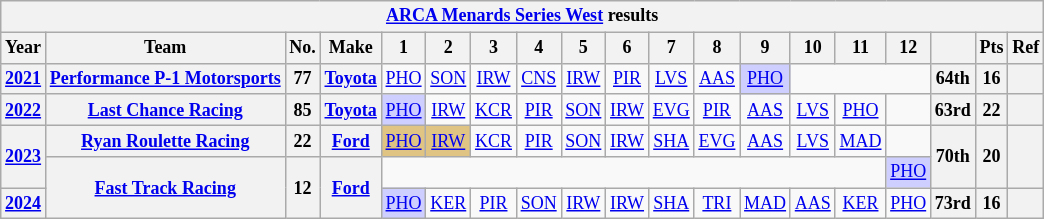<table class="wikitable" style="text-align:center; font-size:75%">
<tr>
<th colspan="19"><a href='#'>ARCA Menards Series West</a> results</th>
</tr>
<tr>
<th>Year</th>
<th>Team</th>
<th>No.</th>
<th>Make</th>
<th>1</th>
<th>2</th>
<th>3</th>
<th>4</th>
<th>5</th>
<th>6</th>
<th>7</th>
<th>8</th>
<th>9</th>
<th>10</th>
<th>11</th>
<th>12</th>
<th></th>
<th>Pts</th>
<th>Ref</th>
</tr>
<tr>
<th><a href='#'>2021</a></th>
<th><a href='#'>Performance P-1 Motorsports</a></th>
<th>77</th>
<th><a href='#'>Toyota</a></th>
<td><a href='#'>PHO</a></td>
<td><a href='#'>SON</a></td>
<td><a href='#'>IRW</a></td>
<td><a href='#'>CNS</a></td>
<td><a href='#'>IRW</a></td>
<td><a href='#'>PIR</a></td>
<td><a href='#'>LVS</a></td>
<td><a href='#'>AAS</a></td>
<td style="background:#CFCFFF;"><a href='#'>PHO</a><br></td>
<td colspan=3></td>
<th>64th</th>
<th>16</th>
<th></th>
</tr>
<tr>
<th><a href='#'>2022</a></th>
<th><a href='#'>Last Chance Racing</a></th>
<th>85</th>
<th><a href='#'>Toyota</a></th>
<td style="background:#CFCFFF;"><a href='#'>PHO</a><br></td>
<td><a href='#'>IRW</a></td>
<td><a href='#'>KCR</a></td>
<td><a href='#'>PIR</a></td>
<td><a href='#'>SON</a></td>
<td><a href='#'>IRW</a></td>
<td><a href='#'>EVG</a></td>
<td><a href='#'>PIR</a></td>
<td><a href='#'>AAS</a></td>
<td><a href='#'>LVS</a></td>
<td><a href='#'>PHO</a></td>
<td></td>
<th>63rd</th>
<th>22</th>
<th></th>
</tr>
<tr>
<th rowspan=2><a href='#'>2023</a></th>
<th><a href='#'>Ryan Roulette Racing</a></th>
<th>22</th>
<th><a href='#'>Ford</a></th>
<td style="background:#DFC484;"><a href='#'>PHO</a><br></td>
<td style="background:#DFC484;"><a href='#'>IRW</a><br></td>
<td><a href='#'>KCR</a></td>
<td><a href='#'>PIR</a></td>
<td><a href='#'>SON</a></td>
<td><a href='#'>IRW</a></td>
<td><a href='#'>SHA</a></td>
<td><a href='#'>EVG</a></td>
<td><a href='#'>AAS</a></td>
<td><a href='#'>LVS</a></td>
<td><a href='#'>MAD</a></td>
<td></td>
<th rowspan=2>70th</th>
<th rowspan=2>20</th>
<th rowspan=2></th>
</tr>
<tr>
<th rowspan=2><a href='#'>Fast Track Racing</a></th>
<th rowspan=2>12</th>
<th rowspan=2><a href='#'>Ford</a></th>
<td colspan=11></td>
<td style="background:#CFCFFF;"><a href='#'>PHO</a><br></td>
</tr>
<tr>
<th><a href='#'>2024</a></th>
<td style="background:#CFCFFF;"><a href='#'>PHO</a><br></td>
<td><a href='#'>KER</a></td>
<td><a href='#'>PIR</a></td>
<td><a href='#'>SON</a></td>
<td><a href='#'>IRW</a></td>
<td><a href='#'>IRW</a></td>
<td><a href='#'>SHA</a></td>
<td><a href='#'>TRI</a></td>
<td><a href='#'>MAD</a></td>
<td><a href='#'>AAS</a></td>
<td><a href='#'>KER</a></td>
<td><a href='#'>PHO</a></td>
<th>73rd</th>
<th>16</th>
<th></th>
</tr>
</table>
